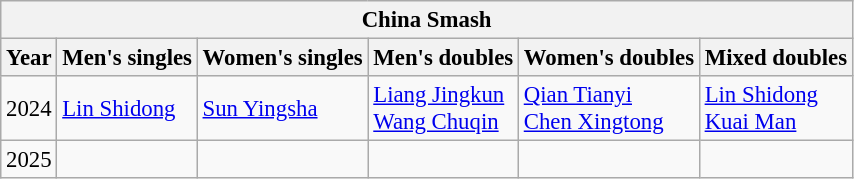<table class="wikitable"style="font-size:95%">
<tr>
<th colspan="7">China Smash</th>
</tr>
<tr>
<th>Year</th>
<th>Men's singles</th>
<th>Women's singles</th>
<th>Men's doubles</th>
<th>Women's doubles</th>
<th>Mixed doubles</th>
</tr>
<tr>
<td>2024</td>
<td> <a href='#'>Lin Shidong</a></td>
<td> <a href='#'>Sun Yingsha</a></td>
<td> <a href='#'>Liang Jingkun</a><br> <a href='#'>Wang Chuqin</a></td>
<td> <a href='#'>Qian Tianyi</a><br> <a href='#'>Chen Xingtong</a></td>
<td> <a href='#'>Lin Shidong</a><br> <a href='#'>Kuai Man</a></td>
</tr>
<tr>
<td>2025</td>
<td></td>
<td></td>
<td></td>
<td></td>
<td></td>
</tr>
</table>
